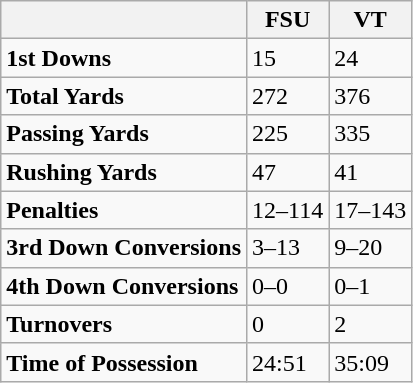<table class="wikitable">
<tr>
<th></th>
<th>FSU</th>
<th>VT</th>
</tr>
<tr>
<td><strong>1st Downs</strong></td>
<td>15</td>
<td>24</td>
</tr>
<tr>
<td><strong>Total Yards</strong></td>
<td>272</td>
<td>376</td>
</tr>
<tr>
<td><strong>Passing Yards</strong></td>
<td>225</td>
<td>335</td>
</tr>
<tr>
<td><strong>Rushing Yards</strong></td>
<td>47</td>
<td>41</td>
</tr>
<tr>
<td><strong>Penalties</strong></td>
<td>12–114</td>
<td>17–143</td>
</tr>
<tr>
<td><strong>3rd Down Conversions</strong></td>
<td>3–13</td>
<td>9–20</td>
</tr>
<tr>
<td><strong>4th Down Conversions</strong></td>
<td>0–0</td>
<td>0–1</td>
</tr>
<tr>
<td><strong>Turnovers</strong></td>
<td>0</td>
<td>2</td>
</tr>
<tr>
<td><strong>Time of Possession</strong></td>
<td>24:51</td>
<td>35:09</td>
</tr>
</table>
